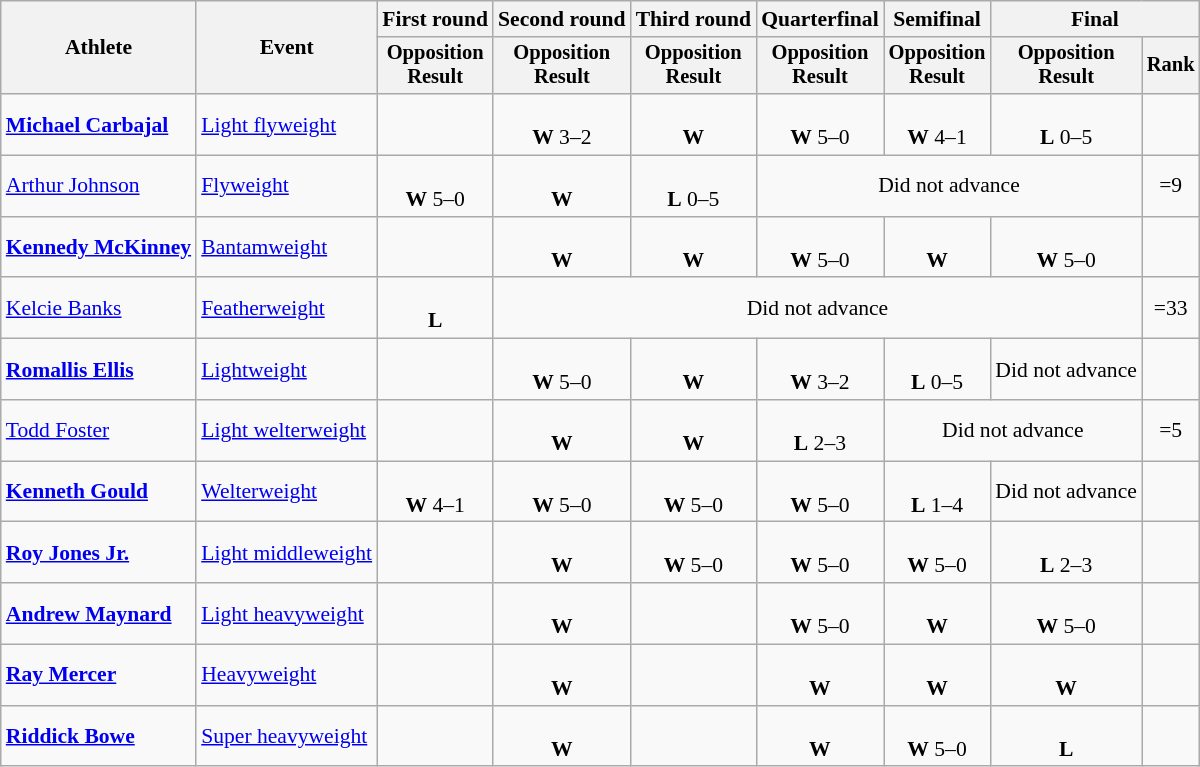<table class=wikitable style=font-size:90%;text-align:center>
<tr>
<th rowspan=2>Athlete</th>
<th rowspan=2>Event</th>
<th>First round</th>
<th>Second round</th>
<th>Third round</th>
<th>Quarterfinal</th>
<th>Semifinal</th>
<th colspan=2>Final</th>
</tr>
<tr style=font-size:95%>
<th>Opposition<br>Result</th>
<th>Opposition<br>Result</th>
<th>Opposition<br>Result</th>
<th>Opposition<br>Result</th>
<th>Opposition<br>Result</th>
<th>Opposition<br>Result</th>
<th>Rank</th>
</tr>
<tr>
<td align=left><strong><a href='#'>Michael Carbajal</a></strong></td>
<td align=left><a href='#'>Light flyweight</a></td>
<td></td>
<td><br><strong>W</strong> 3–2</td>
<td><br><strong>W</strong> </td>
<td><br><strong>W</strong> 5–0</td>
<td><br><strong>W</strong> 4–1</td>
<td><br><strong>L</strong> 0–5</td>
<td></td>
</tr>
<tr>
<td align=left><a href='#'>Arthur Johnson</a></td>
<td align=left><a href='#'>Flyweight</a></td>
<td><br><strong>W</strong> 5–0</td>
<td><br><strong>W</strong> </td>
<td><br><strong>L</strong> 0–5</td>
<td colspan=3>Did not advance</td>
<td>=9</td>
</tr>
<tr>
<td align=left><strong><a href='#'>Kennedy McKinney</a></strong></td>
<td align=left><a href='#'>Bantamweight</a></td>
<td></td>
<td><br><strong>W</strong> </td>
<td><br><strong>W</strong> </td>
<td><br><strong>W</strong> 5–0</td>
<td><br><strong>W</strong> </td>
<td><br><strong>W</strong> 5–0</td>
<td></td>
</tr>
<tr>
<td align=left><a href='#'>Kelcie Banks</a></td>
<td align=left><a href='#'>Featherweight</a></td>
<td><br><strong>L</strong> </td>
<td colspan=5>Did not advance</td>
<td>=33</td>
</tr>
<tr>
<td align=left><strong><a href='#'>Romallis Ellis</a></strong></td>
<td align=left><a href='#'>Lightweight</a></td>
<td></td>
<td><br><strong>W</strong> 5–0</td>
<td><br><strong>W</strong> </td>
<td><br><strong>W</strong> 3–2</td>
<td><br><strong>L</strong> 0–5</td>
<td>Did not advance</td>
<td></td>
</tr>
<tr>
<td align=left><a href='#'>Todd Foster</a></td>
<td align=left><a href='#'>Light welterweight</a></td>
<td></td>
<td><br><strong>W</strong> </td>
<td><br><strong>W</strong> </td>
<td><br><strong>L</strong> 2–3</td>
<td colspan=2>Did not advance</td>
<td>=5</td>
</tr>
<tr>
<td align=left><strong><a href='#'>Kenneth Gould</a></strong></td>
<td align=left><a href='#'>Welterweight</a></td>
<td><br><strong>W</strong> 4–1</td>
<td><br><strong>W</strong> 5–0</td>
<td><br><strong>W</strong> 5–0</td>
<td><br><strong>W</strong> 5–0</td>
<td><br><strong>L</strong> 1–4</td>
<td>Did not advance</td>
<td></td>
</tr>
<tr>
<td align=left><strong><a href='#'>Roy Jones Jr.</a></strong></td>
<td align=left><a href='#'>Light middleweight</a></td>
<td></td>
<td><br><strong>W</strong> </td>
<td><br><strong>W</strong> 5–0</td>
<td><br><strong>W</strong> 5–0</td>
<td><br><strong>W</strong> 5–0</td>
<td><br><strong>L</strong> 2–3</td>
<td></td>
</tr>
<tr>
<td align=left><strong><a href='#'>Andrew Maynard</a></strong></td>
<td align=left><a href='#'>Light heavyweight</a></td>
<td></td>
<td><br><strong>W</strong> </td>
<td></td>
<td><br><strong>W</strong> 5–0</td>
<td><br><strong>W</strong> </td>
<td><br><strong>W</strong> 5–0</td>
<td></td>
</tr>
<tr>
<td align=left><strong><a href='#'>Ray Mercer</a></strong></td>
<td align=left><a href='#'>Heavyweight</a></td>
<td></td>
<td><br><strong>W</strong> </td>
<td></td>
<td><br><strong>W</strong> </td>
<td><br><strong>W</strong> </td>
<td><br><strong>W</strong> </td>
<td></td>
</tr>
<tr>
<td align=left><strong><a href='#'>Riddick Bowe</a></strong></td>
<td align=left><a href='#'>Super heavyweight</a></td>
<td></td>
<td><br><strong>W</strong> </td>
<td></td>
<td><br><strong>W</strong> </td>
<td><br><strong>W</strong> 5–0</td>
<td><br><strong>L</strong> </td>
<td></td>
</tr>
</table>
